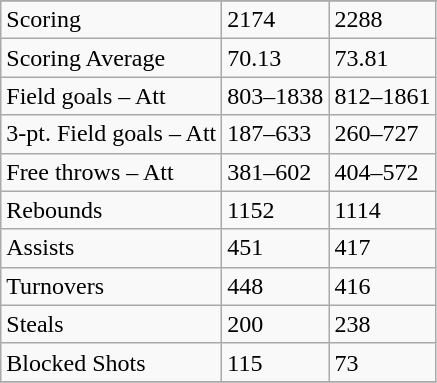<table class="wikitable">
<tr>
</tr>
<tr>
<td>Scoring</td>
<td>2174</td>
<td>2288</td>
</tr>
<tr>
<td>Scoring Average</td>
<td>70.13</td>
<td>73.81</td>
</tr>
<tr>
<td>Field goals – Att</td>
<td>803–1838</td>
<td>812–1861</td>
</tr>
<tr>
<td>3-pt. Field goals – Att</td>
<td>187–633</td>
<td>260–727</td>
</tr>
<tr>
<td>Free throws – Att</td>
<td>381–602</td>
<td>404–572</td>
</tr>
<tr>
<td>Rebounds</td>
<td>1152</td>
<td>1114</td>
</tr>
<tr>
<td>Assists</td>
<td>451</td>
<td>417</td>
</tr>
<tr>
<td>Turnovers</td>
<td>448</td>
<td>416</td>
</tr>
<tr>
<td>Steals</td>
<td>200</td>
<td>238</td>
</tr>
<tr>
<td>Blocked Shots</td>
<td>115</td>
<td>73</td>
</tr>
<tr>
</tr>
</table>
